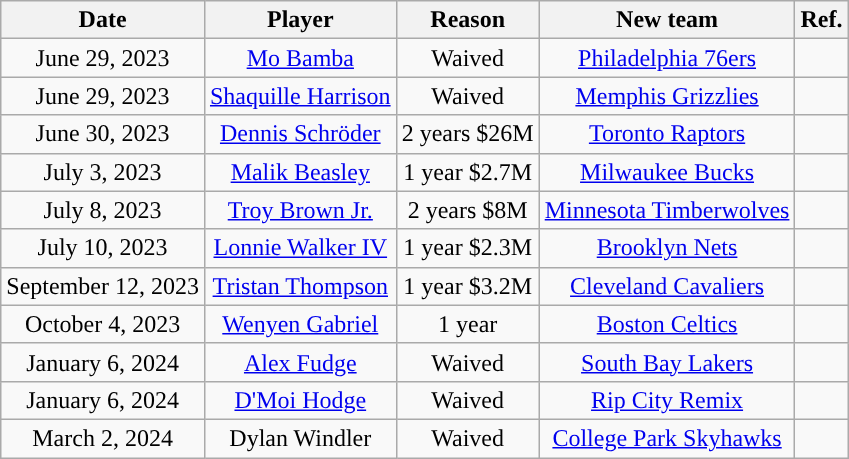<table class="wikitable sortable sortable" style="text-align: center">
<tr>
<th>Date</th>
<th>Player</th>
<th>Reason</th>
<th>New team</th>
<th>Ref.</th>
</tr>
<tr>
<td>June 29, 2023</td>
<td><a href='#'>Mo Bamba</a></td>
<td>Waived</td>
<td><a href='#'>Philadelphia 76ers</a></td>
<td></td>
</tr>
<tr>
<td>June 29, 2023</td>
<td><a href='#'>Shaquille Harrison</a></td>
<td>Waived</td>
<td><a href='#'>Memphis Grizzlies</a></td>
<td></td>
</tr>
<tr>
<td>June 30, 2023</td>
<td><a href='#'>Dennis Schröder</a></td>
<td>2 years $26M</td>
<td><a href='#'>Toronto Raptors</a></td>
<td></td>
</tr>
<tr>
<td>July 3, 2023</td>
<td><a href='#'>Malik Beasley</a></td>
<td>1 year $2.7M</td>
<td><a href='#'>Milwaukee Bucks</a></td>
<td></td>
</tr>
<tr>
<td>July 8, 2023</td>
<td><a href='#'>Troy Brown Jr.</a></td>
<td>2 years $8M</td>
<td><a href='#'>Minnesota Timberwolves</a></td>
<td></td>
</tr>
<tr>
<td>July 10, 2023</td>
<td><a href='#'>Lonnie Walker IV</a></td>
<td>1 year $2.3M</td>
<td><a href='#'>Brooklyn Nets</a></td>
<td></td>
</tr>
<tr>
<td>September 12, 2023</td>
<td><a href='#'>Tristan Thompson</a></td>
<td>1 year $3.2M</td>
<td><a href='#'>Cleveland Cavaliers</a></td>
<td></td>
</tr>
<tr>
<td>October 4, 2023</td>
<td><a href='#'>Wenyen Gabriel</a></td>
<td>1 year</td>
<td><a href='#'>Boston Celtics</a></td>
<td></td>
</tr>
<tr>
<td>January 6, 2024</td>
<td><a href='#'>Alex Fudge</a></td>
<td>Waived</td>
<td><a href='#'>South Bay Lakers</a></td>
<td></td>
</tr>
<tr>
<td>January 6, 2024</td>
<td><a href='#'>D'Moi Hodge</a></td>
<td>Waived</td>
<td><a href='#'>Rip City Remix</a></td>
<td></td>
</tr>
<tr>
<td>March 2, 2024</td>
<td>Dylan Windler</td>
<td>Waived</td>
<td><a href='#'>College Park Skyhawks</a></td>
<td></td>
</tr>
</table>
